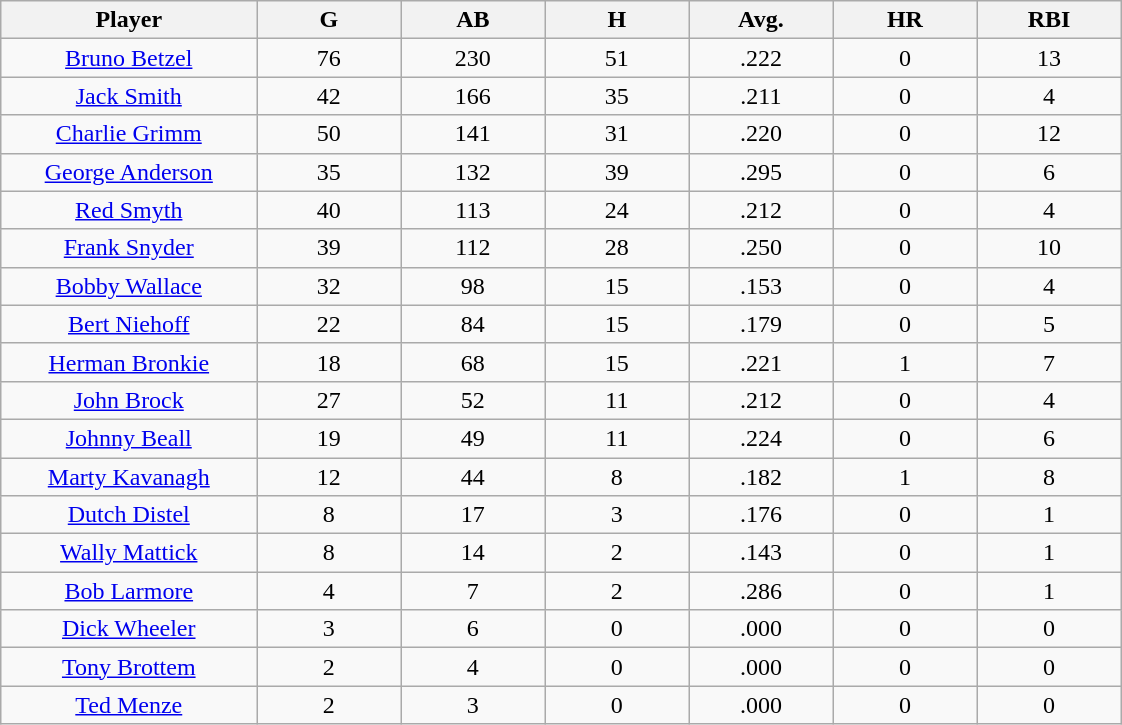<table class="wikitable sortable">
<tr>
<th bgcolor="#DDDDFF" width="16%">Player</th>
<th bgcolor="#DDDDFF" width="9%">G</th>
<th bgcolor="#DDDDFF" width="9%">AB</th>
<th bgcolor="#DDDDFF" width="9%">H</th>
<th bgcolor="#DDDDFF" width="9%">Avg.</th>
<th bgcolor="#DDDDFF" width="9%">HR</th>
<th bgcolor="#DDDDFF" width="9%">RBI</th>
</tr>
<tr align="center">
<td><a href='#'>Bruno Betzel</a></td>
<td>76</td>
<td>230</td>
<td>51</td>
<td>.222</td>
<td>0</td>
<td>13</td>
</tr>
<tr align=center>
<td><a href='#'>Jack Smith</a></td>
<td>42</td>
<td>166</td>
<td>35</td>
<td>.211</td>
<td>0</td>
<td>4</td>
</tr>
<tr align=center>
<td><a href='#'>Charlie Grimm</a></td>
<td>50</td>
<td>141</td>
<td>31</td>
<td>.220</td>
<td>0</td>
<td>12</td>
</tr>
<tr align=center>
<td><a href='#'>George Anderson</a></td>
<td>35</td>
<td>132</td>
<td>39</td>
<td>.295</td>
<td>0</td>
<td>6</td>
</tr>
<tr align=center>
<td><a href='#'>Red Smyth</a></td>
<td>40</td>
<td>113</td>
<td>24</td>
<td>.212</td>
<td>0</td>
<td>4</td>
</tr>
<tr align=center>
<td><a href='#'>Frank Snyder</a></td>
<td>39</td>
<td>112</td>
<td>28</td>
<td>.250</td>
<td>0</td>
<td>10</td>
</tr>
<tr align=center>
<td><a href='#'>Bobby Wallace</a></td>
<td>32</td>
<td>98</td>
<td>15</td>
<td>.153</td>
<td>0</td>
<td>4</td>
</tr>
<tr align=center>
<td><a href='#'>Bert Niehoff</a></td>
<td>22</td>
<td>84</td>
<td>15</td>
<td>.179</td>
<td>0</td>
<td>5</td>
</tr>
<tr align=center>
<td><a href='#'>Herman Bronkie</a></td>
<td>18</td>
<td>68</td>
<td>15</td>
<td>.221</td>
<td>1</td>
<td>7</td>
</tr>
<tr align=center>
<td><a href='#'>John Brock</a></td>
<td>27</td>
<td>52</td>
<td>11</td>
<td>.212</td>
<td>0</td>
<td>4</td>
</tr>
<tr align=center>
<td><a href='#'>Johnny Beall</a></td>
<td>19</td>
<td>49</td>
<td>11</td>
<td>.224</td>
<td>0</td>
<td>6</td>
</tr>
<tr align=center>
<td><a href='#'>Marty Kavanagh</a></td>
<td>12</td>
<td>44</td>
<td>8</td>
<td>.182</td>
<td>1</td>
<td>8</td>
</tr>
<tr align=center>
<td><a href='#'>Dutch Distel</a></td>
<td>8</td>
<td>17</td>
<td>3</td>
<td>.176</td>
<td>0</td>
<td>1</td>
</tr>
<tr align=center>
<td><a href='#'>Wally Mattick</a></td>
<td>8</td>
<td>14</td>
<td>2</td>
<td>.143</td>
<td>0</td>
<td>1</td>
</tr>
<tr align=center>
<td><a href='#'>Bob Larmore</a></td>
<td>4</td>
<td>7</td>
<td>2</td>
<td>.286</td>
<td>0</td>
<td>1</td>
</tr>
<tr align=center>
<td><a href='#'>Dick Wheeler</a></td>
<td>3</td>
<td>6</td>
<td>0</td>
<td>.000</td>
<td>0</td>
<td>0</td>
</tr>
<tr align=center>
<td><a href='#'>Tony Brottem</a></td>
<td>2</td>
<td>4</td>
<td>0</td>
<td>.000</td>
<td>0</td>
<td>0</td>
</tr>
<tr align=center>
<td><a href='#'>Ted Menze</a></td>
<td>2</td>
<td>3</td>
<td>0</td>
<td>.000</td>
<td>0</td>
<td>0</td>
</tr>
</table>
